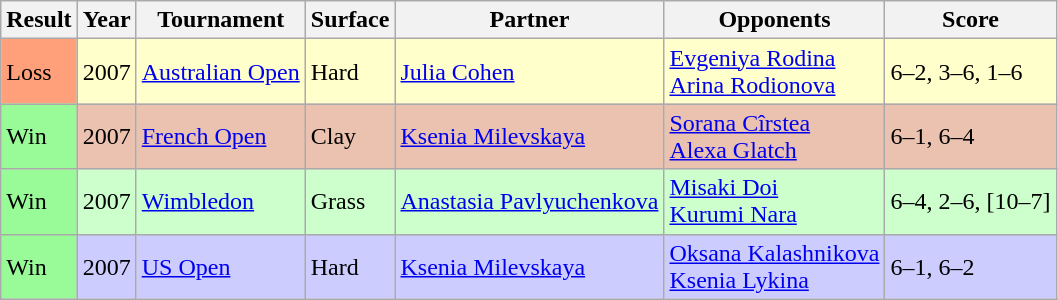<table class="sortable wikitable">
<tr>
<th>Result</th>
<th>Year</th>
<th>Tournament</th>
<th>Surface</th>
<th>Partner</th>
<th>Opponents</th>
<th class="unsortable">Score</th>
</tr>
<tr bgcolor=#FFFFCC>
<td bgcolor=FFA07A>Loss</td>
<td>2007</td>
<td><a href='#'>Australian Open</a></td>
<td>Hard</td>
<td> <a href='#'>Julia Cohen</a></td>
<td> <a href='#'>Evgeniya Rodina</a> <br>  <a href='#'>Arina Rodionova</a></td>
<td>6–2, 3–6, 1–6</td>
</tr>
<tr bgcolor=#EBC2AF>
<td bgcolor=98FB98>Win</td>
<td>2007</td>
<td><a href='#'>French Open</a></td>
<td>Clay</td>
<td> <a href='#'>Ksenia Milevskaya</a></td>
<td> <a href='#'>Sorana Cîrstea</a> <br>  <a href='#'>Alexa Glatch</a></td>
<td>6–1, 6–4</td>
</tr>
<tr bgcolor=#CCFFCC>
<td bgcolor=98FB98>Win</td>
<td>2007</td>
<td><a href='#'>Wimbledon</a></td>
<td>Grass</td>
<td> <a href='#'>Anastasia Pavlyuchenkova</a></td>
<td> <a href='#'>Misaki Doi</a> <br>  <a href='#'>Kurumi Nara</a></td>
<td>6–4, 2–6, [10–7]</td>
</tr>
<tr bgcolor=#CCCCFF>
<td bgcolor=98FB98>Win</td>
<td>2007</td>
<td><a href='#'>US Open</a></td>
<td>Hard</td>
<td> <a href='#'>Ksenia Milevskaya</a></td>
<td> <a href='#'>Oksana Kalashnikova</a> <br>  <a href='#'>Ksenia Lykina</a></td>
<td>6–1, 6–2</td>
</tr>
</table>
